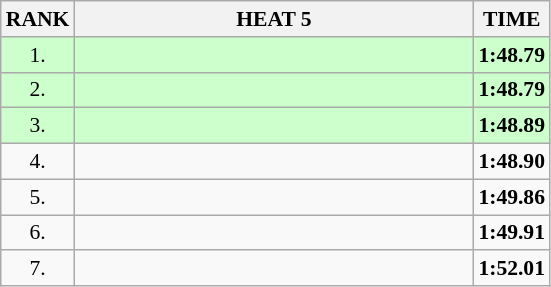<table class="wikitable" style="border-collapse: collapse; font-size: 90%;">
<tr>
<th>RANK</th>
<th align="left" style="width: 18em">HEAT 5</th>
<th>TIME</th>
</tr>
<tr style="background:#ccffcc;">
<td align="center">1.</td>
<td></td>
<td align="center"><strong>1:48.79</strong></td>
</tr>
<tr style="background:#ccffcc;">
<td align="center">2.</td>
<td></td>
<td align="center"><strong>1:48.79</strong></td>
</tr>
<tr style="background:#ccffcc;">
<td align="center">3.</td>
<td></td>
<td align="center"><strong>1:48.89</strong></td>
</tr>
<tr>
<td align="center">4.</td>
<td></td>
<td align="center"><strong>1:48.90</strong></td>
</tr>
<tr>
<td align="center">5.</td>
<td></td>
<td align="center"><strong>1:49.86</strong></td>
</tr>
<tr>
<td align="center">6.</td>
<td></td>
<td align="center"><strong>1:49.91</strong></td>
</tr>
<tr>
<td align="center">7.</td>
<td></td>
<td align="center"><strong>1:52.01</strong></td>
</tr>
</table>
